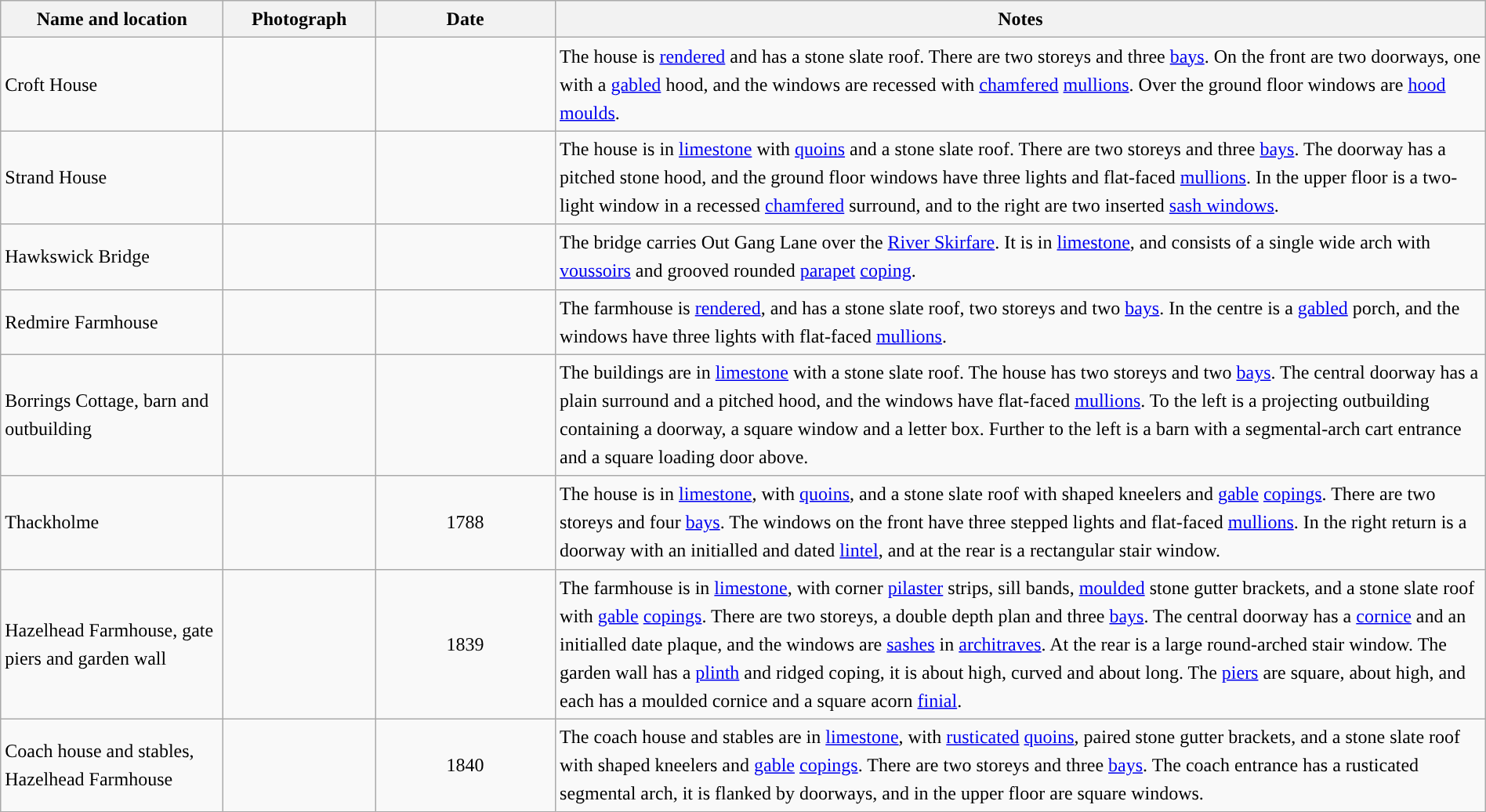<table class="wikitable sortable plainrowheaders" style="width:100%;border:0px;text-align:left;line-height:150%;">
<tr>
<th scope="col"  style="width:150px">Name and location</th>
<th scope="col"  style="width:100px" class="unsortable">Photograph</th>
<th scope="col"  style="width:120px">Date</th>
<th scope="col"  style="width:650px" class="unsortable">Notes</th>
</tr>
<tr>
<td>Croft House<br><small></small></td>
<td></td>
<td align="center"></td>
<td>The house is <a href='#'>rendered</a> and has a stone slate roof. There are two storeys and three <a href='#'>bays</a>. On the front are two doorways, one with a <a href='#'>gabled</a> hood, and the windows are recessed with <a href='#'>chamfered</a> <a href='#'>mullions</a>. Over the ground floor windows are <a href='#'>hood moulds</a>.</td>
</tr>
<tr>
<td>Strand House<br><small></small></td>
<td></td>
<td align="center"></td>
<td>The house is in <a href='#'>limestone</a> with <a href='#'>quoins</a> and a stone slate roof.  There are two storeys and three <a href='#'>bays</a>. The doorway has a pitched stone hood, and the ground floor windows have three lights and flat-faced <a href='#'>mullions</a>. In the upper floor is a two-light window in a recessed <a href='#'>chamfered</a> surround, and to the right are two inserted <a href='#'>sash windows</a>.</td>
</tr>
<tr>
<td>Hawkswick Bridge<br><small></small></td>
<td></td>
<td align="center"></td>
<td>The bridge carries Out Gang Lane over the <a href='#'>River Skirfare</a>. It is in <a href='#'>limestone</a>, and consists of a single wide arch with <a href='#'>voussoirs</a> and grooved rounded <a href='#'>parapet</a> <a href='#'>coping</a>.</td>
</tr>
<tr>
<td>Redmire Farmhouse<br><small></small></td>
<td></td>
<td align="center"></td>
<td>The farmhouse is <a href='#'>rendered</a>, and has a stone slate roof, two storeys and two <a href='#'>bays</a>. In the centre is a <a href='#'>gabled</a> porch, and the windows have three lights with flat-faced <a href='#'>mullions</a>.</td>
</tr>
<tr>
<td>Borrings Cottage, barn and outbuilding<br><small></small></td>
<td></td>
<td align="center"></td>
<td>The buildings are in <a href='#'>limestone</a> with a stone slate roof.  The house has two storeys and two <a href='#'>bays</a>. The central doorway has a plain surround and a pitched hood, and the windows have flat-faced <a href='#'>mullions</a>. To the left is a projecting outbuilding containing a doorway, a square window and a letter box. Further to the left is a barn with a segmental-arch cart entrance and a square loading door above.</td>
</tr>
<tr>
<td>Thackholme<br><small></small></td>
<td></td>
<td align="center">1788</td>
<td>The house is in <a href='#'>limestone</a>, with <a href='#'>quoins</a>, and a stone slate roof with shaped kneelers and <a href='#'>gable</a> <a href='#'>copings</a>. There are two storeys and four <a href='#'>bays</a>. The windows on the front have three stepped lights and flat-faced <a href='#'>mullions</a>. In the right return is a doorway with an initialled and dated <a href='#'>lintel</a>, and at the rear is a rectangular stair window.</td>
</tr>
<tr>
<td>Hazelhead Farmhouse, gate piers and garden wall<br><small></small></td>
<td></td>
<td align="center">1839</td>
<td>The farmhouse is in <a href='#'>limestone</a>, with corner <a href='#'>pilaster</a> strips, sill bands, <a href='#'>moulded</a> stone gutter brackets, and a stone slate roof with <a href='#'>gable</a> <a href='#'>copings</a>. There are two storeys, a double depth plan and three <a href='#'>bays</a>. The central doorway has a <a href='#'>cornice</a> and an initialled date plaque, and the windows are <a href='#'>sashes</a> in <a href='#'>architraves</a>. At the rear is a large round-arched stair window. The garden wall has a <a href='#'>plinth</a> and ridged coping, it is about  high, curved and about  long. The <a href='#'>piers</a> are square, about  high, and each has a moulded cornice and a square acorn <a href='#'>finial</a>.</td>
</tr>
<tr>
<td>Coach house and stables,<br>Hazelhead Farmhouse<br><small></small></td>
<td></td>
<td align="center">1840</td>
<td>The coach house and stables are in <a href='#'>limestone</a>, with <a href='#'>rusticated</a> <a href='#'>quoins</a>, paired stone gutter brackets, and a stone slate roof with shaped kneelers and <a href='#'>gable</a> <a href='#'>copings</a>. There are two storeys and three <a href='#'>bays</a>. The coach entrance has a rusticated segmental arch, it is flanked by doorways, and in the upper floor are square windows.</td>
</tr>
<tr>
</tr>
</table>
